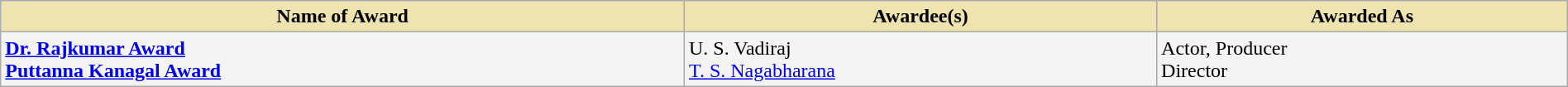<table class="wikitable" style="width:100%;">
<tr>
<th style="background-color:#EFE4B0;">Name of Award</th>
<th style="background-color:#EFE4B0;">Awardee(s)</th>
<th style="background-color:#EFE4B0;">Awarded As</th>
</tr>
<tr style="background-color:#F4F4F4">
<td><strong><a href='#'>Dr. Rajkumar Award</a></strong><br><strong><a href='#'>Puttanna Kanagal Award</a></strong></td>
<td>U. S. Vadiraj<br><a href='#'>T. S. Nagabharana</a></td>
<td>Actor, Producer<br>Director</td>
</tr>
</table>
